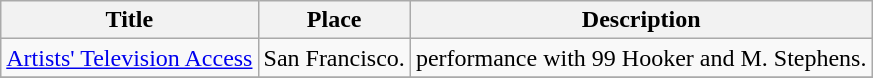<table class="wikitable">
<tr>
<th>Title</th>
<th>Place</th>
<th>Description</th>
</tr>
<tr>
<td><a href='#'>Artists' Television Access</a></td>
<td>San Francisco.</td>
<td>performance with 99 Hooker and M. Stephens.</td>
</tr>
<tr>
</tr>
</table>
